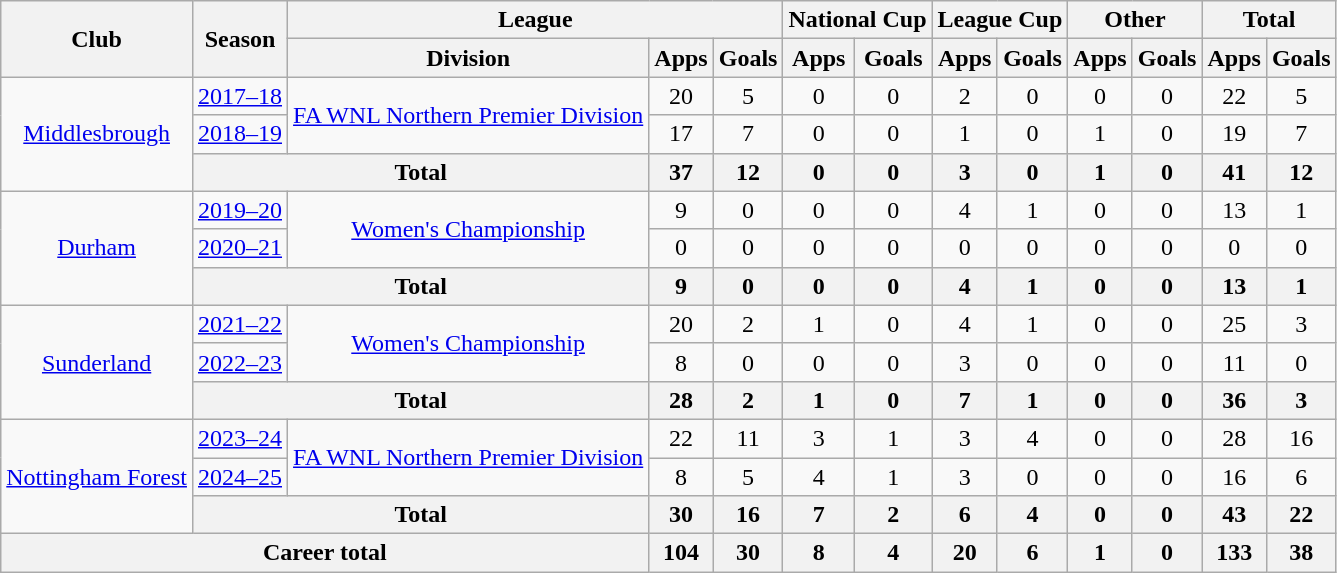<table class="wikitable" style="text-align: center">
<tr>
<th rowspan="2">Club</th>
<th rowspan="2">Season</th>
<th colspan="3">League</th>
<th colspan="2">National Cup</th>
<th colspan="2">League Cup</th>
<th colspan="2">Other</th>
<th colspan="2">Total</th>
</tr>
<tr>
<th>Division</th>
<th>Apps</th>
<th>Goals</th>
<th>Apps</th>
<th>Goals</th>
<th>Apps</th>
<th>Goals</th>
<th>Apps</th>
<th>Goals</th>
<th>Apps</th>
<th>Goals</th>
</tr>
<tr>
<td rowspan="3"><a href='#'>Middlesbrough</a></td>
<td><a href='#'>2017–18</a></td>
<td rowspan="2"><a href='#'>FA WNL Northern Premier Division</a></td>
<td>20</td>
<td>5</td>
<td>0</td>
<td>0</td>
<td>2</td>
<td>0</td>
<td>0</td>
<td>0</td>
<td>22</td>
<td>5</td>
</tr>
<tr>
<td><a href='#'>2018–19</a></td>
<td>17</td>
<td>7</td>
<td>0</td>
<td>0</td>
<td>1</td>
<td>0</td>
<td>1</td>
<td>0</td>
<td>19</td>
<td>7</td>
</tr>
<tr>
<th colspan="2"><strong>Total</strong></th>
<th>37</th>
<th>12</th>
<th>0</th>
<th>0</th>
<th>3</th>
<th>0</th>
<th>1</th>
<th>0</th>
<th>41</th>
<th>12</th>
</tr>
<tr>
<td rowspan="3"><a href='#'>Durham</a></td>
<td><a href='#'>2019–20</a></td>
<td rowspan="2"><a href='#'>Women's Championship</a></td>
<td>9</td>
<td>0</td>
<td>0</td>
<td>0</td>
<td>4</td>
<td>1</td>
<td>0</td>
<td>0</td>
<td>13</td>
<td>1</td>
</tr>
<tr>
<td><a href='#'>2020–21</a></td>
<td>0</td>
<td>0</td>
<td>0</td>
<td>0</td>
<td>0</td>
<td>0</td>
<td>0</td>
<td>0</td>
<td>0</td>
<td>0</td>
</tr>
<tr>
<th colspan="2"><strong>Total</strong></th>
<th>9</th>
<th>0</th>
<th>0</th>
<th>0</th>
<th>4</th>
<th>1</th>
<th>0</th>
<th>0</th>
<th>13</th>
<th>1</th>
</tr>
<tr>
<td rowspan="3"><a href='#'>Sunderland</a></td>
<td><a href='#'>2021–22</a></td>
<td rowspan="2"><a href='#'>Women's Championship</a></td>
<td>20</td>
<td>2</td>
<td>1</td>
<td>0</td>
<td>4</td>
<td>1</td>
<td>0</td>
<td>0</td>
<td>25</td>
<td>3</td>
</tr>
<tr>
<td><a href='#'>2022–23</a></td>
<td>8</td>
<td>0</td>
<td>0</td>
<td>0</td>
<td>3</td>
<td>0</td>
<td>0</td>
<td>0</td>
<td>11</td>
<td>0</td>
</tr>
<tr>
<th colspan="2"><strong>Total</strong></th>
<th>28</th>
<th>2</th>
<th>1</th>
<th>0</th>
<th>7</th>
<th>1</th>
<th>0</th>
<th>0</th>
<th>36</th>
<th>3</th>
</tr>
<tr>
<td rowspan="3"><a href='#'>Nottingham Forest</a></td>
<td><a href='#'>2023–24</a></td>
<td rowspan="2"><a href='#'>FA WNL Northern Premier Division</a></td>
<td>22</td>
<td>11</td>
<td>3</td>
<td>1</td>
<td>3</td>
<td>4</td>
<td>0</td>
<td>0</td>
<td>28</td>
<td>16</td>
</tr>
<tr>
<td><a href='#'>2024–25</a></td>
<td>8</td>
<td>5</td>
<td>4</td>
<td>1</td>
<td>3</td>
<td>0</td>
<td>0</td>
<td>0</td>
<td>16</td>
<td>6</td>
</tr>
<tr>
<th colspan="2"><strong>Total</strong></th>
<th>30</th>
<th>16</th>
<th>7</th>
<th>2</th>
<th>6</th>
<th>4</th>
<th>0</th>
<th>0</th>
<th>43</th>
<th>22</th>
</tr>
<tr>
<th colspan="3"><strong>Career total</strong></th>
<th>104</th>
<th>30</th>
<th>8</th>
<th>4</th>
<th>20</th>
<th>6</th>
<th>1</th>
<th>0</th>
<th>133</th>
<th>38</th>
</tr>
</table>
